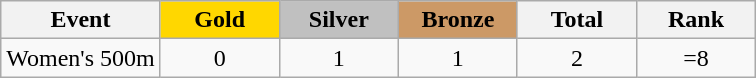<table class="wikitable sortable" border="1" style="text-align:center; font-size:100%;">
<tr>
<th style="width:15:em;">Event</th>
<td style="background:gold; width:4.5em; font-weight:bold;">Gold</td>
<td style="background:silver; width:4.5em; font-weight:bold;">Silver</td>
<td style="background:#cc9966; width:4.5em; font-weight:bold;">Bronze</td>
<th style="width:4.5em;">Total</th>
<th style="width:4.5em;">Rank</th>
</tr>
<tr>
<td align=left>Women's 500m</td>
<td>0</td>
<td>1</td>
<td>1</td>
<td>2</td>
<td>=8</td>
</tr>
</table>
